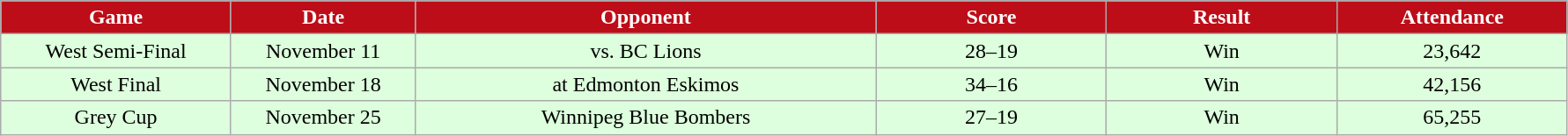<table class="wikitable sortable">
<tr>
<th style="background:#bd0d18;color:#FFFFFF;"  width="10%">Game</th>
<th style="background:#bd0d18;color:#FFFFFF;"  width="8%">Date</th>
<th style="background:#bd0d18;color:#FFFFFF;"  width="20%">Opponent</th>
<th style="background:#bd0d18;color:#FFFFFF;"  width="10%">Score</th>
<th style="background:#bd0d18;color:#FFFFFF;"  width="10%">Result</th>
<th style="background:#bd0d18;color:#FFFFFF;"  width="10%">Attendance</th>
</tr>
<tr align="center" bgcolor="#ddffdd">
<td>West Semi-Final</td>
<td>November 11</td>
<td>vs. BC Lions</td>
<td>28–19</td>
<td>Win</td>
<td>23,642</td>
</tr>
<tr align="center" bgcolor="#ddffdd">
<td>West Final</td>
<td>November 18</td>
<td>at Edmonton Eskimos</td>
<td>34–16</td>
<td>Win</td>
<td>42,156</td>
</tr>
<tr align="center" bgcolor="#ddffdd">
<td>Grey Cup</td>
<td>November 25</td>
<td>Winnipeg Blue Bombers</td>
<td>27–19</td>
<td>Win</td>
<td>65,255</td>
</tr>
</table>
